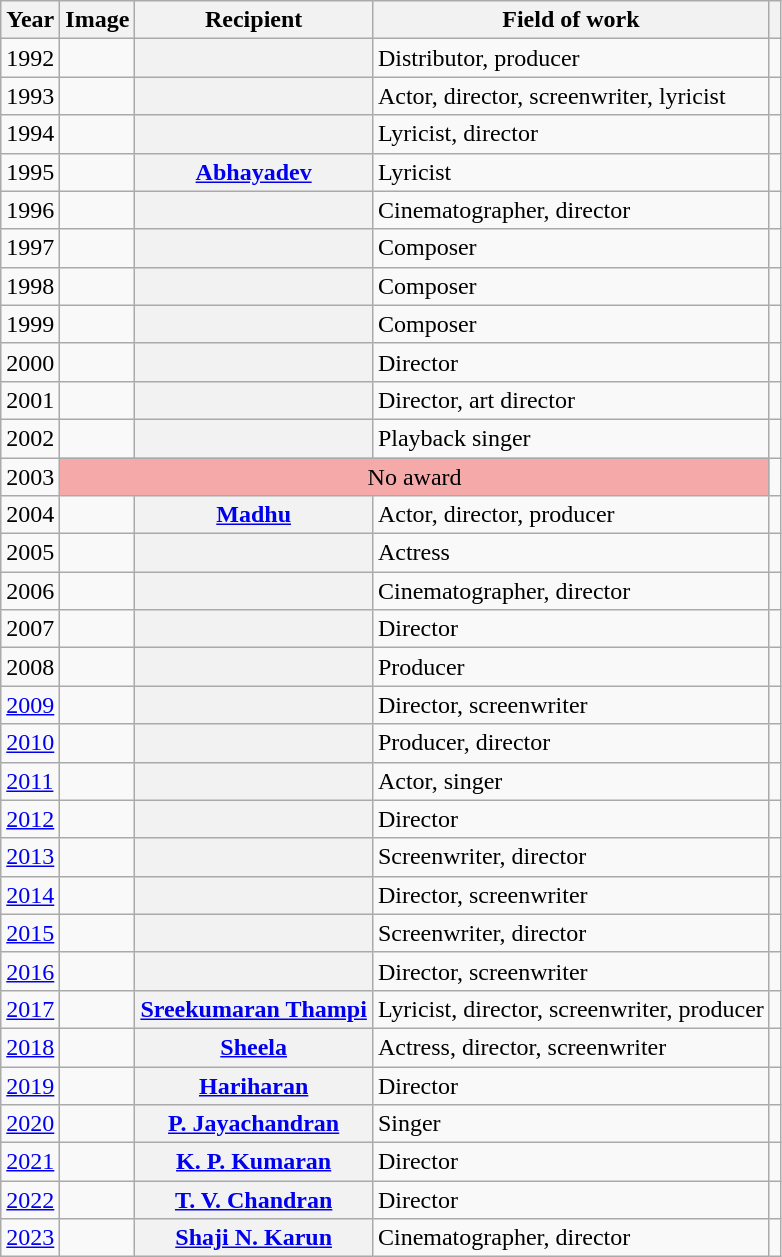<table class="wikitable plainrowheaders sortable">
<tr>
<th scope="col">Year</th>
<th scope="col">Image</th>
<th scope="col">Recipient</th>
<th scope="col">Field of work</th>
<th scope="col" class="unsortable"></th>
</tr>
<tr>
<td>1992</td>
<td></td>
<th scope="row"></th>
<td>Distributor, producer</td>
<td style="text-align:center;"></td>
</tr>
<tr>
<td>1993</td>
<td></td>
<th scope="row"></th>
<td>Actor, director, screenwriter, lyricist</td>
<td style="text-align:center;"></td>
</tr>
<tr>
<td>1994</td>
<td></td>
<th scope="row"></th>
<td>Lyricist, director</td>
<td style="text-align:center;"></td>
</tr>
<tr>
<td>1995</td>
<td></td>
<th scope="row"><a href='#'>Abhayadev</a></th>
<td>Lyricist</td>
<td style="text-align:center;"></td>
</tr>
<tr>
<td>1996</td>
<td></td>
<th scope="row"></th>
<td>Cinematographer, director</td>
<td style="text-align:center;"></td>
</tr>
<tr>
<td>1997</td>
<td></td>
<th scope="row"></th>
<td>Composer</td>
<td style="text-align:center;"></td>
</tr>
<tr>
<td>1998</td>
<td></td>
<th scope="row"></th>
<td>Composer</td>
<td style="text-align:center;"></td>
</tr>
<tr>
<td>1999</td>
<td></td>
<th scope="row"></th>
<td>Composer</td>
<td style="text-align:center;"></td>
</tr>
<tr>
<td>2000</td>
<td></td>
<th scope="row"></th>
<td>Director</td>
<td style="text-align:center;"></td>
</tr>
<tr>
<td>2001</td>
<td></td>
<th scope="row"></th>
<td>Director, art director</td>
<td style="text-align:center;"></td>
</tr>
<tr>
<td>2002</td>
<td></td>
<th scope="row"></th>
<td>Playback singer</td>
<td style="text-align:center;"></td>
</tr>
<tr>
<td>2003</td>
<td bgcolor="#F5A9A9" align="center" colspan="3">No award</td>
<td style="text-align:center;"></td>
</tr>
<tr>
<td>2004</td>
<td></td>
<th scope="row"><a href='#'>Madhu</a></th>
<td>Actor, director, producer</td>
<td style="text-align:center;"></td>
</tr>
<tr>
<td>2005</td>
<td></td>
<th scope="row"></th>
<td>Actress</td>
<td style="text-align:center;"></td>
</tr>
<tr>
<td>2006</td>
<td></td>
<th scope="row"></th>
<td>Cinematographer, director</td>
<td style="text-align:center;"></td>
</tr>
<tr>
<td>2007</td>
<td></td>
<th scope="row"></th>
<td>Director</td>
<td style="text-align:center;"></td>
</tr>
<tr>
<td>2008</td>
<td></td>
<th scope="row"></th>
<td>Producer</td>
<td style="text-align:center;"></td>
</tr>
<tr>
<td><a href='#'>2009</a></td>
<td></td>
<th scope="row"></th>
<td>Director, screenwriter</td>
<td style="text-align:center;"></td>
</tr>
<tr>
<td><a href='#'>2010</a></td>
<td></td>
<th scope="row"></th>
<td>Producer, director</td>
<td style="text-align:center;"></td>
</tr>
<tr>
<td><a href='#'>2011</a></td>
<td></td>
<th scope="row"></th>
<td>Actor, singer</td>
<td style="text-align:center;"></td>
</tr>
<tr>
<td><a href='#'>2012</a></td>
<td></td>
<th scope="row"></th>
<td>Director</td>
<td style="text-align:center;"></td>
</tr>
<tr>
<td><a href='#'>2013</a></td>
<td></td>
<th scope="row"></th>
<td>Screenwriter, director</td>
<td style="text-align:center;"></td>
</tr>
<tr>
<td><a href='#'>2014</a></td>
<td></td>
<th scope="row"></th>
<td>Director, screenwriter</td>
<td style="text-align:center;"></td>
</tr>
<tr>
<td><a href='#'>2015</a></td>
<td></td>
<th scope="row"></th>
<td>Screenwriter, director</td>
<td style="text-align:center;"></td>
</tr>
<tr>
<td><a href='#'>2016</a></td>
<td></td>
<th scope="row"></th>
<td>Director, screenwriter</td>
<td style="text-align:center;"></td>
</tr>
<tr>
<td><a href='#'>2017</a></td>
<td></td>
<th scope="row"><a href='#'>Sreekumaran Thampi</a></th>
<td>Lyricist, director, screenwriter, producer</td>
<td style="text-align:center;"></td>
</tr>
<tr>
<td><a href='#'>2018</a></td>
<td></td>
<th scope="row"><a href='#'>Sheela</a></th>
<td>Actress, director, screenwriter</td>
<td style="text-align:center;"></td>
</tr>
<tr>
<td><a href='#'>2019</a></td>
<td></td>
<th scope="row"><a href='#'>Hariharan</a></th>
<td>Director</td>
<td style="text-align:center;"></td>
</tr>
<tr>
<td><a href='#'>2020</a></td>
<td></td>
<th scope="row"><a href='#'>P. Jayachandran</a></th>
<td>Singer</td>
<td style="text-align:center;"></td>
</tr>
<tr>
<td><a href='#'>2021</a></td>
<td></td>
<th scope="row"><a href='#'>K. P. Kumaran</a></th>
<td>Director</td>
<td style="text-align:center;"></td>
</tr>
<tr>
<td><a href='#'>2022</a></td>
<td></td>
<th scope="row"><a href='#'>T. V. Chandran</a></th>
<td>Director</td>
<td style="text-align:center;"></td>
</tr>
<tr>
<td><a href='#'>2023</a></td>
<td></td>
<th scope="row"><a href='#'>Shaji N. Karun</a></th>
<td>Cinematographer, director</td>
<td style="text-align:center;"></td>
</tr>
</table>
